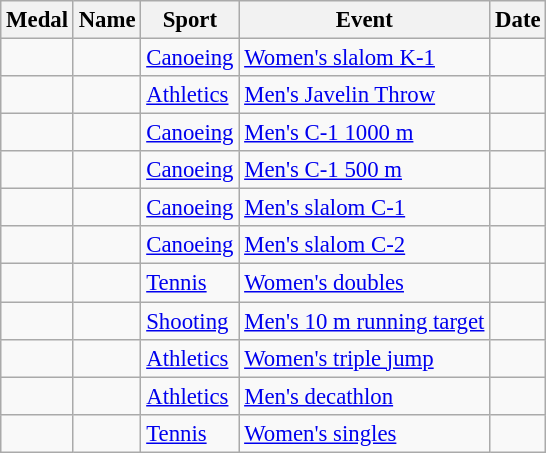<table class="wikitable sortable" style="font-size: 95%">
<tr>
<th>Medal</th>
<th>Name</th>
<th>Sport</th>
<th>Event</th>
<th>Date</th>
</tr>
<tr>
<td></td>
<td></td>
<td><a href='#'>Canoeing</a></td>
<td><a href='#'>Women's slalom K-1</a></td>
<td></td>
</tr>
<tr>
<td></td>
<td></td>
<td><a href='#'>Athletics</a></td>
<td><a href='#'>Men's Javelin Throw</a></td>
<td></td>
</tr>
<tr>
<td></td>
<td></td>
<td><a href='#'>Canoeing</a></td>
<td><a href='#'>Men's C-1 1000 m</a></td>
<td></td>
</tr>
<tr>
<td></td>
<td></td>
<td><a href='#'>Canoeing</a></td>
<td><a href='#'>Men's C-1 500 m</a></td>
<td></td>
</tr>
<tr>
<td></td>
<td></td>
<td><a href='#'>Canoeing</a></td>
<td><a href='#'>Men's slalom C-1</a></td>
<td></td>
</tr>
<tr>
<td></td>
<td><br></td>
<td><a href='#'>Canoeing</a></td>
<td><a href='#'>Men's slalom C-2</a></td>
<td></td>
</tr>
<tr>
<td></td>
<td><br></td>
<td><a href='#'>Tennis</a></td>
<td><a href='#'>Women's doubles</a></td>
<td></td>
</tr>
<tr>
<td></td>
<td></td>
<td><a href='#'>Shooting</a></td>
<td><a href='#'>Men's 10 m running target</a></td>
<td></td>
</tr>
<tr>
<td></td>
<td></td>
<td><a href='#'>Athletics</a></td>
<td><a href='#'>Women's triple jump</a></td>
<td></td>
</tr>
<tr>
<td></td>
<td></td>
<td><a href='#'>Athletics</a></td>
<td><a href='#'>Men's decathlon</a></td>
<td></td>
</tr>
<tr>
<td></td>
<td></td>
<td><a href='#'>Tennis</a></td>
<td><a href='#'>Women's singles</a></td>
<td></td>
</tr>
</table>
